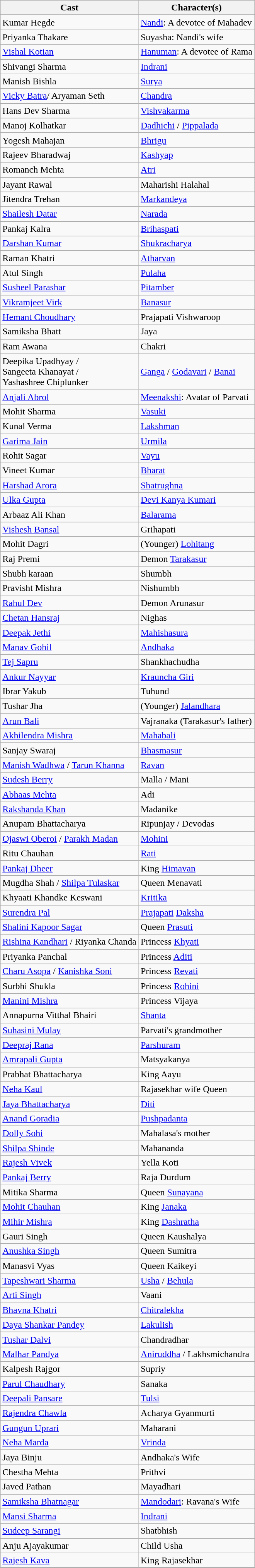<table class=wikitable>
<tr>
<th>Cast</th>
<th>Character(s)</th>
</tr>
<tr>
</tr>
<tr>
<td>Kumar Hegde</td>
<td><a href='#'>Nandi</a>: A devotee of Mahadev</td>
</tr>
<tr>
<td>Priyanka Thakare</td>
<td>Suyasha: Nandi's wife</td>
</tr>
<tr>
<td><a href='#'>Vishal Kotian</a></td>
<td><a href='#'>Hanuman</a>: A devotee of Rama</td>
</tr>
<tr>
</tr>
<tr>
<td>Shivangi Sharma</td>
<td><a href='#'>Indrani</a></td>
</tr>
<tr>
<td>Manish Bishla</td>
<td><a href='#'>Surya</a></td>
</tr>
<tr>
<td><a href='#'>Vicky Batra</a>/ Aryaman Seth</td>
<td><a href='#'>Chandra</a></td>
</tr>
<tr>
<td>Hans Dev Sharma</td>
<td><a href='#'>Vishvakarma</a></td>
</tr>
<tr>
<td>Manoj Kolhatkar</td>
<td><a href='#'>Dadhichi</a> / <a href='#'>Pippalada</a></td>
</tr>
<tr>
<td>Yogesh Mahajan</td>
<td><a href='#'>Bhrigu</a></td>
</tr>
<tr>
<td>Rajeev Bharadwaj</td>
<td><a href='#'>Kashyap</a></td>
</tr>
<tr>
<td>Romanch Mehta</td>
<td><a href='#'>Atri</a></td>
</tr>
<tr>
<td>Jayant Rawal</td>
<td>Maharishi Halahal</td>
</tr>
<tr>
<td>Jitendra Trehan</td>
<td><a href='#'>Markandeya</a></td>
</tr>
<tr>
<td><a href='#'>Shailesh Datar</a></td>
<td><a href='#'>Narada</a></td>
</tr>
<tr>
<td>Pankaj Kalra</td>
<td><a href='#'>Brihaspati</a></td>
</tr>
<tr>
<td><a href='#'>Darshan Kumar</a></td>
<td><a href='#'>Shukracharya</a></td>
</tr>
<tr>
<td>Raman Khatri</td>
<td><a href='#'>Atharvan</a></td>
</tr>
<tr>
<td>Atul Singh</td>
<td><a href='#'>Pulaha</a></td>
</tr>
<tr>
<td><a href='#'>Susheel Parashar</a></td>
<td><a href='#'>Pitamber</a></td>
</tr>
<tr>
<td><a href='#'>Vikramjeet Virk</a></td>
<td><a href='#'>Banasur</a></td>
</tr>
<tr>
<td><a href='#'>Hemant Choudhary</a></td>
<td>Prajapati Vishwaroop</td>
</tr>
<tr>
<td>Samiksha Bhatt</td>
<td>Jaya</td>
</tr>
<tr>
<td>Ram Awana</td>
<td>Chakri</td>
</tr>
<tr>
<td>Deepika Upadhyay / <br>Sangeeta Khanayat / <br>Yashashree Chiplunker</td>
<td><a href='#'>Ganga</a> / <a href='#'>Godavari</a> / <a href='#'>Banai</a></td>
</tr>
<tr>
<td><a href='#'>Anjali Abrol</a></td>
<td><a href='#'>Meenakshi</a>: Avatar of Parvati</td>
</tr>
<tr>
<td>Mohit Sharma</td>
<td><a href='#'>Vasuki</a></td>
</tr>
<tr>
<td>Kunal Verma</td>
<td><a href='#'>Lakshman</a></td>
</tr>
<tr>
<td><a href='#'>Garima Jain</a></td>
<td><a href='#'>Urmila</a></td>
</tr>
<tr>
<td>Rohit Sagar</td>
<td><a href='#'>Vayu</a></td>
</tr>
<tr>
<td>Vineet Kumar</td>
<td><a href='#'>Bharat</a></td>
</tr>
<tr>
<td><a href='#'>Harshad Arora</a></td>
<td><a href='#'>Shatrughna</a></td>
</tr>
<tr>
<td><a href='#'>Ulka Gupta</a></td>
<td><a href='#'>Devi Kanya Kumari</a></td>
</tr>
<tr>
<td>Arbaaz Ali Khan</td>
<td><a href='#'>Balarama</a></td>
</tr>
<tr>
<td><a href='#'>Vishesh Bansal</a></td>
<td>Grihapati</td>
</tr>
<tr>
<td>Mohit Dagri</td>
<td>(Younger) <a href='#'>Lohitang</a></td>
</tr>
<tr>
<td>Raj Premi</td>
<td>Demon <a href='#'>Tarakasur</a></td>
</tr>
<tr>
<td>Shubh karaan</td>
<td>Shumbh</td>
</tr>
<tr>
<td>Pravisht Mishra</td>
<td>Nishumbh</td>
</tr>
<tr>
<td><a href='#'>Rahul Dev</a></td>
<td>Demon Arunasur</td>
</tr>
<tr>
<td><a href='#'>Chetan Hansraj</a></td>
<td>Nighas</td>
</tr>
<tr>
<td><a href='#'>Deepak Jethi</a></td>
<td><a href='#'>Mahishasura</a></td>
</tr>
<tr>
<td><a href='#'>Manav Gohil</a></td>
<td><a href='#'>Andhaka</a></td>
</tr>
<tr>
<td><a href='#'>Tej Sapru</a></td>
<td>Shankhachudha</td>
</tr>
<tr>
<td><a href='#'>Ankur Nayyar</a></td>
<td><a href='#'>Krauncha Giri</a></td>
</tr>
<tr>
<td>Ibrar Yakub</td>
<td>Tuhund</td>
</tr>
<tr>
<td>Tushar Jha</td>
<td>(Younger) <a href='#'>Jalandhara</a></td>
</tr>
<tr>
<td><a href='#'>Arun Bali</a></td>
<td>Vajranaka (Tarakasur's father)</td>
</tr>
<tr>
<td><a href='#'>Akhilendra Mishra</a></td>
<td><a href='#'>Mahabali</a></td>
</tr>
<tr>
<td>Sanjay Swaraj</td>
<td><a href='#'>Bhasmasur</a></td>
</tr>
<tr>
<td><a href='#'>Manish Wadhwa</a> / <a href='#'>Tarun Khanna</a></td>
<td><a href='#'>Ravan</a></td>
</tr>
<tr>
<td><a href='#'>Sudesh Berry</a></td>
<td>Malla / Mani</td>
</tr>
<tr Abrar qazi>
<td><a href='#'>Abhaas Mehta</a></td>
<td>Adi</td>
</tr>
<tr>
<td><a href='#'>Rakshanda Khan</a></td>
<td>Madanike</td>
</tr>
<tr>
<td>Anupam Bhattacharya</td>
<td>Ripunjay / Devodas</td>
</tr>
<tr>
<td><a href='#'>Ojaswi Oberoi</a> / <a href='#'>Parakh Madan</a></td>
<td><a href='#'>Mohini</a></td>
</tr>
<tr>
<td>Ritu Chauhan</td>
<td><a href='#'>Rati</a></td>
</tr>
<tr>
<td><a href='#'>Pankaj Dheer</a></td>
<td>King <a href='#'>Himavan</a></td>
</tr>
<tr>
<td>Mugdha Shah / <a href='#'>Shilpa Tulaskar</a></td>
<td>Queen Menavati</td>
</tr>
<tr>
<td>Khyaati Khandke Keswani</td>
<td><a href='#'>Kritika</a></td>
</tr>
<tr>
<td><a href='#'>Surendra Pal</a></td>
<td><a href='#'>Prajapati</a> <a href='#'>Daksha</a></td>
</tr>
<tr>
<td><a href='#'>Shalini Kapoor Sagar</a></td>
<td>Queen <a href='#'>Prasuti</a></td>
</tr>
<tr>
<td><a href='#'>Rishina Kandhari</a> / Riyanka Chanda</td>
<td>Princess <a href='#'>Khyati</a></td>
</tr>
<tr>
<td>Priyanka Panchal</td>
<td>Princess <a href='#'>Aditi</a></td>
</tr>
<tr>
<td><a href='#'>Charu Asopa</a> / <a href='#'>Kanishka Soni</a></td>
<td>Princess <a href='#'>Revati</a></td>
</tr>
<tr>
<td>Surbhi Shukla</td>
<td>Princess <a href='#'>Rohini</a></td>
</tr>
<tr>
<td><a href='#'>Manini Mishra</a></td>
<td>Princess Vijaya</td>
</tr>
<tr>
<td>Annapurna Vitthal Bhairi</td>
<td><a href='#'>Shanta</a></td>
</tr>
<tr>
<td><a href='#'>Suhasini Mulay</a></td>
<td>Parvati's grandmother</td>
</tr>
<tr>
<td><a href='#'>Deepraj Rana</a></td>
<td><a href='#'>Parshuram</a></td>
</tr>
<tr>
<td><a href='#'>Amrapali Gupta</a></td>
<td>Matsyakanya</td>
</tr>
<tr>
<td>Prabhat Bhattacharya</td>
<td>King Aayu</td>
</tr>
<tr>
<td><a href='#'>Neha Kaul</a></td>
<td>Rajasekhar wife Queen</td>
</tr>
<tr>
<td><a href='#'>Jaya Bhattacharya</a></td>
<td><a href='#'>Diti</a></td>
</tr>
<tr>
<td><a href='#'>Anand Goradia</a></td>
<td><a href='#'>Pushpadanta</a></td>
</tr>
<tr>
<td><a href='#'>Dolly Sohi</a></td>
<td>Mahalasa's mother</td>
</tr>
<tr>
<td><a href='#'>Shilpa Shinde</a></td>
<td>Mahananda</td>
</tr>
<tr>
<td><a href='#'>Rajesh Vivek</a></td>
<td>Yella Koti</td>
</tr>
<tr>
<td><a href='#'>Pankaj Berry</a></td>
<td>Raja Durdum</td>
</tr>
<tr>
<td>Mitika Sharma</td>
<td>Queen <a href='#'>Sunayana</a></td>
</tr>
<tr>
<td><a href='#'>Mohit Chauhan</a></td>
<td>King <a href='#'>Janaka</a></td>
</tr>
<tr>
<td><a href='#'>Mihir Mishra</a></td>
<td>King <a href='#'>Dashratha</a></td>
</tr>
<tr>
<td>Gauri Singh</td>
<td>Queen Kaushalya</td>
</tr>
<tr>
<td><a href='#'>Anushka Singh</a></td>
<td>Queen Sumitra</td>
</tr>
<tr>
<td>Manasvi Vyas</td>
<td>Queen Kaikeyi</td>
</tr>
<tr>
<td><a href='#'>Tapeshwari Sharma</a></td>
<td><a href='#'>Usha</a> / <a href='#'>Behula</a></td>
</tr>
<tr>
<td><a href='#'>Arti Singh</a></td>
<td>Vaani</td>
</tr>
<tr>
<td><a href='#'>Bhavna Khatri</a></td>
<td><a href='#'>Chitralekha</a></td>
</tr>
<tr>
<td><a href='#'>Daya Shankar Pandey</a></td>
<td><a href='#'>Lakulish</a></td>
</tr>
<tr>
<td><a href='#'>Tushar Dalvi</a></td>
<td>Chandradhar</td>
</tr>
<tr>
<td><a href='#'>Malhar Pandya</a></td>
<td><a href='#'>Aniruddha</a> / Lakhsmichandra</td>
</tr>
<tr>
<td>Kalpesh Rajgor</td>
<td>Supriy</td>
</tr>
<tr>
<td><a href='#'>Parul Chaudhary</a></td>
<td>Sanaka</td>
</tr>
<tr>
<td><a href='#'>Deepali Pansare</a></td>
<td><a href='#'>Tulsi</a></td>
</tr>
<tr>
<td><a href='#'>Rajendra Chawla</a></td>
<td>Acharya Gyanmurti</td>
</tr>
<tr>
<td><a href='#'>Gungun Uprari</a></td>
<td>Maharani</td>
</tr>
<tr>
<td><a href='#'>Neha Marda</a></td>
<td><a href='#'>Vrinda</a></td>
</tr>
<tr>
<td>Jaya Binju</td>
<td>Andhaka's Wife</td>
</tr>
<tr>
<td>Chestha Mehta</td>
<td>Prithvi</td>
</tr>
<tr>
<td>Javed Pathan</td>
<td>Mayadhari</td>
</tr>
<tr>
<td><a href='#'>Samiksha Bhatnagar</a></td>
<td><a href='#'>Mandodari</a>: Ravana's Wife</td>
</tr>
<tr>
<td><a href='#'>Mansi Sharma</a></td>
<td><a href='#'>Indrani</a></td>
</tr>
<tr>
<td><a href='#'>Sudeep Sarangi</a></td>
<td>Shatbhish</td>
</tr>
<tr>
<td>Anju Ajayakumar</td>
<td>Child Usha</td>
</tr>
<tr>
<td><a href='#'>Rajesh Kava</a></td>
<td>King Rajasekhar</td>
</tr>
<tr>
</tr>
</table>
